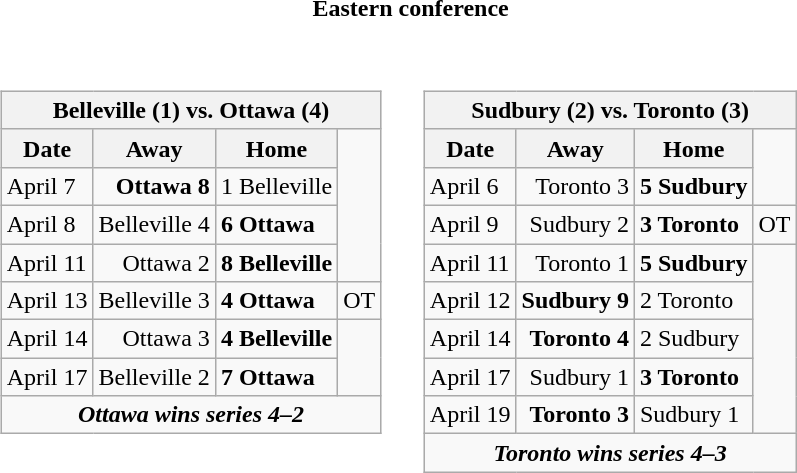<table cellspacing="10">
<tr>
<th colspan="2">Eastern conference</th>
</tr>
<tr>
<td valign="top"><br><table class="wikitable">
<tr>
<th bgcolor="#DDDDDD" colspan="4">Belleville (1) vs. Ottawa (4)</th>
</tr>
<tr>
<th>Date</th>
<th>Away</th>
<th>Home</th>
</tr>
<tr>
<td>April 7</td>
<td align="right"><strong>Ottawa 8</strong></td>
<td>1 Belleville</td>
</tr>
<tr>
<td>April 8</td>
<td align="right">Belleville 4</td>
<td><strong>6 Ottawa</strong></td>
</tr>
<tr>
<td>April 11</td>
<td align="right">Ottawa 2</td>
<td><strong>8 Belleville</strong></td>
</tr>
<tr>
<td>April 13</td>
<td align="right">Belleville 3</td>
<td><strong>4 Ottawa</strong></td>
<td>OT</td>
</tr>
<tr>
<td>April 14</td>
<td align="right">Ottawa 3</td>
<td><strong>4 Belleville</strong></td>
</tr>
<tr>
<td>April 17</td>
<td align="right">Belleville 2</td>
<td><strong>7 Ottawa</strong></td>
</tr>
<tr align="center">
<td colspan="4"><strong><em>Ottawa wins series 4–2</em></strong></td>
</tr>
</table>
</td>
<td valign="top"><br><table class="wikitable">
<tr>
<th bgcolor="#DDDDDD" colspan="4">Sudbury (2) vs. Toronto (3)</th>
</tr>
<tr>
<th>Date</th>
<th>Away</th>
<th>Home</th>
</tr>
<tr>
<td>April 6</td>
<td align="right">Toronto 3</td>
<td><strong>5 Sudbury</strong></td>
</tr>
<tr>
<td>April 9</td>
<td align="right">Sudbury 2</td>
<td><strong>3 Toronto</strong></td>
<td>OT</td>
</tr>
<tr>
<td>April 11</td>
<td align="right">Toronto 1</td>
<td><strong>5 Sudbury</strong></td>
</tr>
<tr>
<td>April 12</td>
<td align="right"><strong>Sudbury 9</strong></td>
<td>2 Toronto</td>
</tr>
<tr>
<td>April 14</td>
<td align="right"><strong>Toronto 4</strong></td>
<td>2 Sudbury</td>
</tr>
<tr>
<td>April 17</td>
<td align="right">Sudbury 1</td>
<td><strong>3 Toronto</strong></td>
</tr>
<tr>
<td>April 19</td>
<td align="right"><strong>Toronto 3</strong></td>
<td>Sudbury 1</td>
</tr>
<tr align="center">
<td colspan="4"><strong><em>Toronto wins series 4–3</em></strong></td>
</tr>
</table>
</td>
</tr>
</table>
